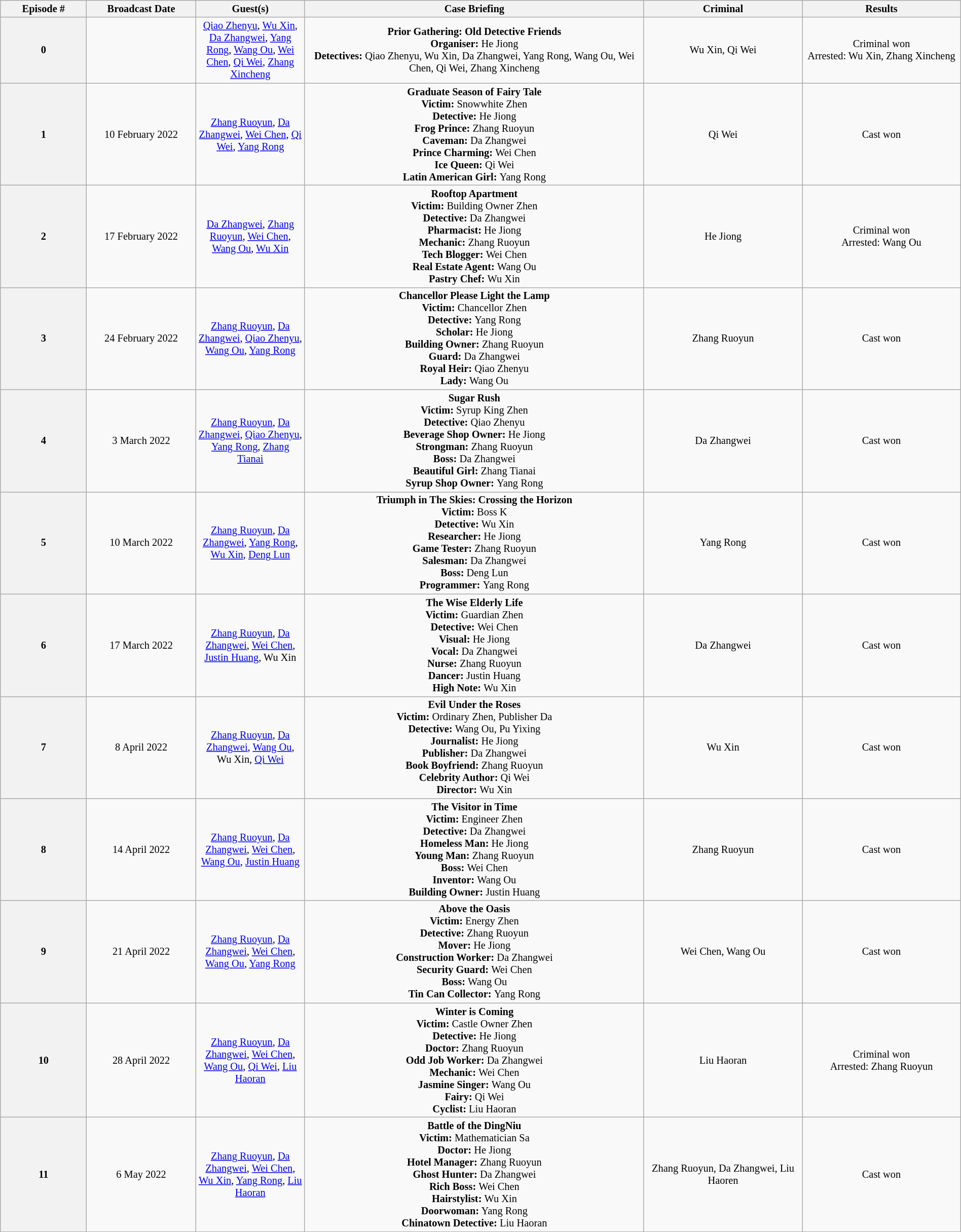<table class="wikitable collapsible" style="text-align:center; font-size:85%;width:100%">
<tr>
<th style="width:40px;">Episode #</th>
<th style="width:60px;">Broadcast Date</th>
<th style="width:60px;">Guest(s)</th>
<th style="width:200px;">Case Briefing</th>
<th style="width:90px;">Criminal</th>
<th style="width:90px;">Results</th>
</tr>
<tr>
<th>0</th>
<td></td>
<td><a href='#'>Qiao Zhenyu</a>, <a href='#'>Wu Xin</a>, <a href='#'>Da Zhangwei</a>, <a href='#'>Yang Rong</a>, <a href='#'>Wang Ou</a>, <a href='#'>Wei Chen</a>, <a href='#'>Qi Wei</a>, <a href='#'>Zhang Xincheng</a></td>
<td><span><strong>Prior Gathering: Old Detective Friends</strong></span><br><strong>Organiser:</strong> He Jiong<br><strong>Detectives:</strong>  Qiao Zhenyu, Wu Xin, Da Zhangwei, Yang Rong, Wang Ou, Wei Chen, Qi Wei, Zhang Xincheng</td>
<td>Wu Xin, Qi Wei</td>
<td>Criminal won<br>Arrested: Wu Xin, Zhang Xincheng</td>
</tr>
<tr>
<th>1</th>
<td>10 February 2022</td>
<td><a href='#'>Zhang Ruoyun</a>, <a href='#'>Da Zhangwei</a>, <a href='#'>Wei Chen</a>, <a href='#'>Qi Wei</a>, <a href='#'>Yang Rong</a></td>
<td><span><strong>Graduate Season of Fairy Tale</strong></span><br><strong>Victim: </strong>Snowwhite Zhen <br><strong>Detective: </strong>He Jiong<br><strong>Frog Prince: </strong>Zhang Ruoyun<br><strong>Caveman: </strong>Da Zhangwei<br><strong>Prince Charming: </strong>Wei Chen<br><strong>Ice Queen: </strong>Qi Wei<br><strong>Latin American Girl: </strong>Yang Rong</td>
<td>Qi Wei</td>
<td>Cast won</td>
</tr>
<tr>
<th>2</th>
<td>17 February 2022</td>
<td><a href='#'>Da Zhangwei</a>, <a href='#'>Zhang Ruoyun</a>, <a href='#'>Wei Chen</a>, <a href='#'>Wang Ou</a>, <a href='#'>Wu Xin</a></td>
<td><span><strong>Rooftop Apartment</strong></span><br><strong>Victim: </strong>Building Owner Zhen<br><strong>Detective: </strong>Da Zhangwei<br><strong>Pharmacist: </strong>He Jiong<br><strong>Mechanic: </strong>Zhang Ruoyun<br><strong>Tech Blogger: </strong>Wei Chen<br><strong>Real Estate Agent: </strong>Wang Ou<br><strong>Pastry Chef: </strong>Wu Xin</td>
<td>He Jiong</td>
<td>Criminal won<br>Arrested: Wang Ou</td>
</tr>
<tr>
<th>3</th>
<td>24 February 2022</td>
<td><a href='#'>Zhang Ruoyun</a>, <a href='#'>Da Zhangwei</a>, <a href='#'>Qiao Zhenyu</a>, <a href='#'>Wang Ou</a>, <a href='#'>Yang Rong</a></td>
<td><span><strong>Chancellor Please Light the Lamp</strong></span><br><strong>Victim: </strong>Chancellor Zhen<br><strong>Detective: </strong>Yang Rong<br><strong>Scholar: </strong>He Jiong<br><strong>Building Owner: </strong>Zhang Ruoyun<br><strong>Guard: </strong>Da Zhangwei<br><strong>Royal Heir: </strong>Qiao Zhenyu<br><strong>Lady: </strong>Wang Ou</td>
<td>Zhang Ruoyun</td>
<td>Cast won</td>
</tr>
<tr>
<th>4</th>
<td>3 March 2022</td>
<td><a href='#'>Zhang Ruoyun</a>, <a href='#'>Da Zhangwei</a>, <a href='#'>Qiao Zhenyu</a>, <a href='#'>Yang Rong</a>, <a href='#'>Zhang Tianai</a></td>
<td><span><strong>Sugar Rush</strong></span><br><strong>Victim: </strong>Syrup King Zhen<br><strong>Detective: </strong>Qiao Zhenyu<br><strong>Beverage Shop Owner: </strong>He Jiong<br><strong>Strongman: </strong>Zhang Ruoyun<br><strong>Boss: </strong>Da Zhangwei<br><strong>Beautiful Girl: </strong>Zhang Tianai<br><strong>Syrup Shop Owner: </strong>Yang Rong</td>
<td>Da Zhangwei</td>
<td>Cast won</td>
</tr>
<tr>
<th>5</th>
<td>10 March 2022</td>
<td><a href='#'>Zhang Ruoyun</a>, <a href='#'>Da Zhangwei</a>, <a href='#'>Yang Rong</a>, <a href='#'>Wu Xin</a>, <a href='#'>Deng Lun</a></td>
<td><span><strong>Triumph in The Skies: Crossing the Horizon</strong></span><br><strong>Victim: </strong>Boss K<br><strong>Detective: </strong>Wu Xin<br><strong>Researcher: </strong>He Jiong<br><strong>Game Tester: </strong>Zhang Ruoyun<br><strong>Salesman: </strong>Da Zhangwei<br><strong>Boss: </strong>Deng Lun<br><strong>Programmer: </strong>Yang Rong</td>
<td>Yang Rong</td>
<td>Cast won</td>
</tr>
<tr>
<th>6</th>
<td>17 March 2022</td>
<td><a href='#'>Zhang Ruoyun</a>, <a href='#'>Da Zhangwei</a>, <a href='#'>Wei Chen</a>, <a href='#'>Justin Huang</a>, Wu Xin</td>
<td><span><strong>The Wise Elderly Life</strong></span><br><strong>Victim:</strong> Guardian Zhen<br><strong>Detective: </strong>Wei Chen<br><strong>Visual: </strong>He Jiong<br><strong>Vocal: </strong>Da Zhangwei<br><strong>Nurse: </strong>Zhang Ruoyun<br><strong>Dancer: </strong>Justin Huang<br><strong>High Note: </strong>Wu Xin</td>
<td>Da Zhangwei</td>
<td>Cast won</td>
</tr>
<tr>
<th>7</th>
<td>8 April 2022</td>
<td><a href='#'>Zhang Ruoyun</a>, <a href='#'>Da Zhangwei</a>, <a href='#'>Wang Ou</a>, Wu Xin, <a href='#'>Qi Wei</a></td>
<td><span><strong>Evil Under the Roses</strong></span><br><strong>Victim:</strong> Ordinary Zhen, Publisher Da <br><strong>Detective: </strong>Wang Ou, Pu Yixing<br><strong>Journalist: </strong>He Jiong<br><strong>Publisher: </strong>Da Zhangwei<br><strong>Book Boyfriend: </strong>Zhang Ruoyun<br><strong>Celebrity Author: </strong>Qi Wei<br><strong>Director: </strong>Wu Xin</td>
<td>Wu Xin</td>
<td>Cast won</td>
</tr>
<tr>
<th>8</th>
<td>14 April 2022</td>
<td><a href='#'>Zhang Ruoyun</a>, <a href='#'>Da Zhangwei</a>, <a href='#'>Wei Chen</a>, <a href='#'>Wang Ou</a>, <a href='#'>Justin Huang</a></td>
<td><span><strong>The Visitor in Time</strong></span><br><strong>Victim:</strong> Engineer Zhen<br><strong>Detective: </strong>Da Zhangwei<br><strong>Homeless Man: </strong>He Jiong<br><strong>Young Man: </strong>Zhang Ruoyun<br><strong>Boss: </strong>Wei Chen<br><strong>Inventor: </strong>Wang Ou<br><strong>Building Owner: </strong>Justin Huang</td>
<td>Zhang Ruoyun</td>
<td>Cast won</td>
</tr>
<tr>
<th>9</th>
<td>21 April 2022</td>
<td><a href='#'>Zhang Ruoyun</a>, <a href='#'>Da Zhangwei</a>, <a href='#'>Wei Chen</a>, <a href='#'>Wang Ou</a>, <a href='#'>Yang Rong</a></td>
<td><span><strong>Above the Oasis</strong></span><br><strong>Victim:</strong> Energy Zhen<br><strong>Detective: </strong>Zhang Ruoyun<br><strong>Mover: </strong>He Jiong<br><strong>Construction Worker: </strong>Da Zhangwei<br><strong>Security Guard: </strong>Wei Chen<br><strong>Boss: </strong>Wang Ou<br><strong>Tin Can Collector: </strong>Yang Rong</td>
<td>Wei Chen, Wang Ou</td>
<td>Cast won</td>
</tr>
<tr>
<th>10</th>
<td>28 April 2022</td>
<td><a href='#'>Zhang Ruoyun</a>, <a href='#'>Da Zhangwei</a>, <a href='#'>Wei Chen</a>, <a href='#'>Wang Ou</a>, <a href='#'>Qi Wei</a>, <a href='#'>Liu Haoran</a></td>
<td><span><strong>Winter is Coming</strong></span><br><strong>Victim:</strong> Castle Owner Zhen<br><strong>Detective: </strong>He Jiong<br><strong>Doctor: </strong>Zhang Ruoyun<br><strong>Odd Job Worker: </strong>Da Zhangwei<br><strong>Mechanic: </strong>Wei Chen<br><strong>Jasmine Singer: </strong>Wang Ou<br><strong>Fairy:</strong> Qi Wei<br><strong>Cyclist: </strong>Liu Haoran</td>
<td>Liu Haoran</td>
<td>Criminal won<br>Arrested: Zhang Ruoyun</td>
</tr>
<tr>
<th>11</th>
<td>6 May 2022</td>
<td><a href='#'>Zhang Ruoyun</a>, <a href='#'>Da Zhangwei</a>, <a href='#'>Wei Chen</a>, <a href='#'>Wu Xin</a>, <a href='#'>Yang Rong</a>, <a href='#'>Liu Haoran</a></td>
<td><span><strong>Battle of the DingNiu</strong></span><br><strong>Victim:</strong> Mathematician Sa<br><strong>Doctor: </strong>He Jiong<br><strong>Hotel Manager: </strong>Zhang Ruoyun<br><strong>Ghost Hunter: </strong>Da Zhangwei<br><strong>Rich Boss: </strong>Wei Chen<br><strong>Hairstylist: </strong>Wu Xin<br><strong>Doorwoman:</strong> Yang Rong<br><strong>Chinatown Detective: </strong>Liu Haoran</td>
<td>Zhang Ruoyun, Da Zhangwei, Liu Haoren</td>
<td>Cast won</td>
</tr>
</table>
